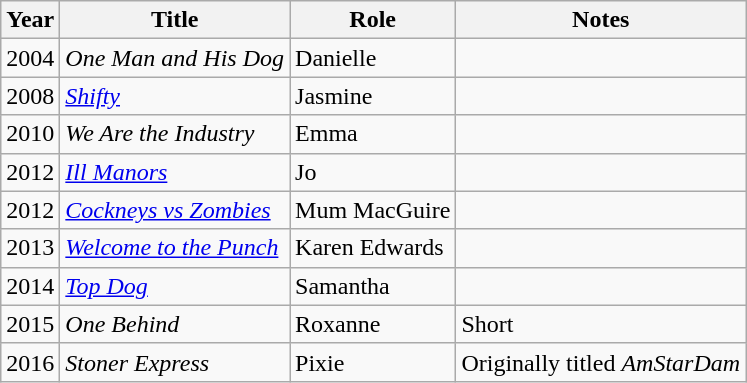<table class="wikitable">
<tr>
<th>Year</th>
<th>Title</th>
<th>Role</th>
<th>Notes</th>
</tr>
<tr>
<td>2004</td>
<td><em>One Man and His Dog</em></td>
<td>Danielle</td>
<td></td>
</tr>
<tr>
<td>2008</td>
<td><em><a href='#'>Shifty</a></em></td>
<td>Jasmine</td>
<td></td>
</tr>
<tr>
<td>2010</td>
<td><em>We Are the Industry</em></td>
<td>Emma</td>
<td></td>
</tr>
<tr>
<td>2012</td>
<td><em><a href='#'>Ill Manors</a></em></td>
<td>Jo</td>
<td></td>
</tr>
<tr>
<td>2012</td>
<td><em><a href='#'>Cockneys vs Zombies</a></em></td>
<td>Mum MacGuire</td>
<td></td>
</tr>
<tr>
<td>2013</td>
<td><em><a href='#'>Welcome to the Punch</a></em></td>
<td>Karen Edwards</td>
<td></td>
</tr>
<tr>
<td>2014</td>
<td><em><a href='#'>Top Dog</a></em></td>
<td>Samantha</td>
<td></td>
</tr>
<tr>
<td>2015</td>
<td><em>One Behind</em></td>
<td>Roxanne</td>
<td>Short</td>
</tr>
<tr>
<td>2016</td>
<td><em>Stoner Express</em></td>
<td>Pixie</td>
<td>Originally titled <em>AmStarDam</em></td>
</tr>
</table>
